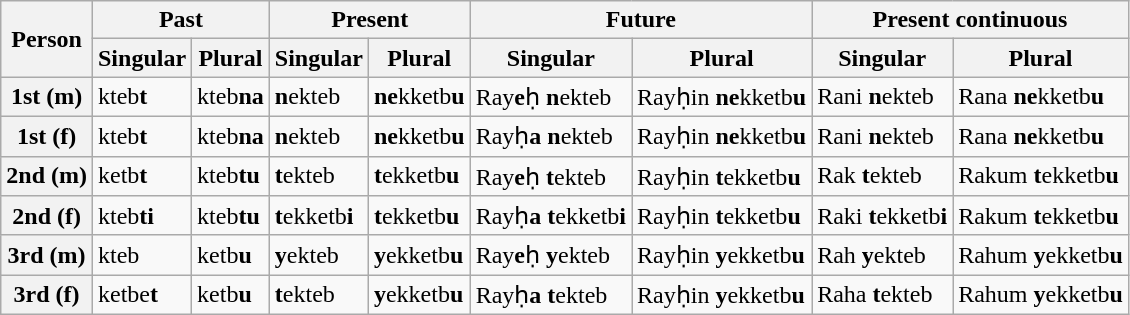<table class="wikitable">
<tr>
<th rowspan=2>Person</th>
<th colspan=2>Past</th>
<th colspan=2>Present</th>
<th colspan=2>Future</th>
<th colspan=2>Present continuous</th>
</tr>
<tr>
<th>Singular</th>
<th>Plural</th>
<th>Singular</th>
<th>Plural</th>
<th>Singular</th>
<th>Plural</th>
<th>Singular</th>
<th>Plural</th>
</tr>
<tr>
<th>1st (m)</th>
<td>kteb<strong>t</strong></td>
<td>kteb<strong>na</strong></td>
<td><strong>n</strong>ekteb</td>
<td><strong>ne</strong>kketb<strong>u</strong></td>
<td>Ray<strong>e</strong>ḥ <strong>n</strong>ekteb</td>
<td>Rayḥin <strong>ne</strong>kketb<strong>u</strong></td>
<td>Rani <strong>n</strong>ekteb</td>
<td>Rana <strong>ne</strong>kketb<strong>u</strong></td>
</tr>
<tr>
<th>1st (f)</th>
<td>kteb<strong>t</strong></td>
<td>kteb<strong>na</strong></td>
<td><strong>n</strong>ekteb</td>
<td><strong>ne</strong>kketb<strong>u</strong></td>
<td>Rayḥ<strong>a</strong> <strong>n</strong>ekteb</td>
<td>Rayḥin <strong>ne</strong>kketb<strong>u</strong></td>
<td>Rani <strong>n</strong>ekteb</td>
<td>Rana <strong>ne</strong>kketb<strong>u</strong></td>
</tr>
<tr>
<th>2nd (m)</th>
<td>ketb<strong>t</strong></td>
<td>kteb<strong>tu</strong></td>
<td><strong>t</strong>ekteb</td>
<td><strong>t</strong>ekketb<strong>u</strong></td>
<td>Ray<strong>e</strong>ḥ <strong>t</strong>ekteb</td>
<td>Rayḥin <strong>t</strong>ekketb<strong>u</strong></td>
<td>Rak <strong>t</strong>ekteb</td>
<td>Rakum <strong>t</strong>ekketb<strong>u</strong></td>
</tr>
<tr>
<th>2nd (f)</th>
<td>kteb<strong>ti</strong></td>
<td>kteb<strong>tu</strong></td>
<td><strong>t</strong>ekketb<strong>i</strong></td>
<td><strong>t</strong>ekketb<strong>u</strong></td>
<td>Rayḥ<strong>a</strong> <strong>t</strong>ekketb<strong>i</strong></td>
<td>Rayḥin <strong>t</strong>ekketb<strong>u</strong></td>
<td>Raki <strong>t</strong>ekketb<strong>i</strong></td>
<td>Rakum <strong>t</strong>ekketb<strong>u</strong></td>
</tr>
<tr>
<th>3rd (m)</th>
<td>kteb</td>
<td>ketb<strong>u</strong></td>
<td><strong>y</strong>ekteb</td>
<td><strong>y</strong>ekketb<strong>u</strong></td>
<td>Ray<strong>e</strong>ḥ <strong>y</strong>ekteb</td>
<td>Rayḥin <strong>y</strong>ekketb<strong>u</strong></td>
<td>Rah <strong>y</strong>ekteb</td>
<td>Rahum <strong>y</strong>ekketb<strong>u</strong></td>
</tr>
<tr>
<th>3rd (f)</th>
<td>ketbe<strong>t</strong></td>
<td>ketb<strong>u</strong></td>
<td><strong>t</strong>ekteb</td>
<td><strong>y</strong>ekketb<strong>u</strong></td>
<td>Rayḥ<strong>a</strong> <strong>t</strong>ekteb</td>
<td>Rayḥin <strong>y</strong>ekketb<strong>u</strong></td>
<td>Raha <strong>t</strong>ekteb</td>
<td>Rahum <strong>y</strong>ekketb<strong>u</strong></td>
</tr>
</table>
